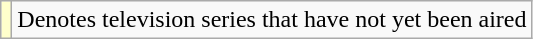<table class="wikitable">
<tr>
<td style="background:#FFFFCC;"></td>
<td>Denotes television series that have not yet been aired</td>
</tr>
</table>
